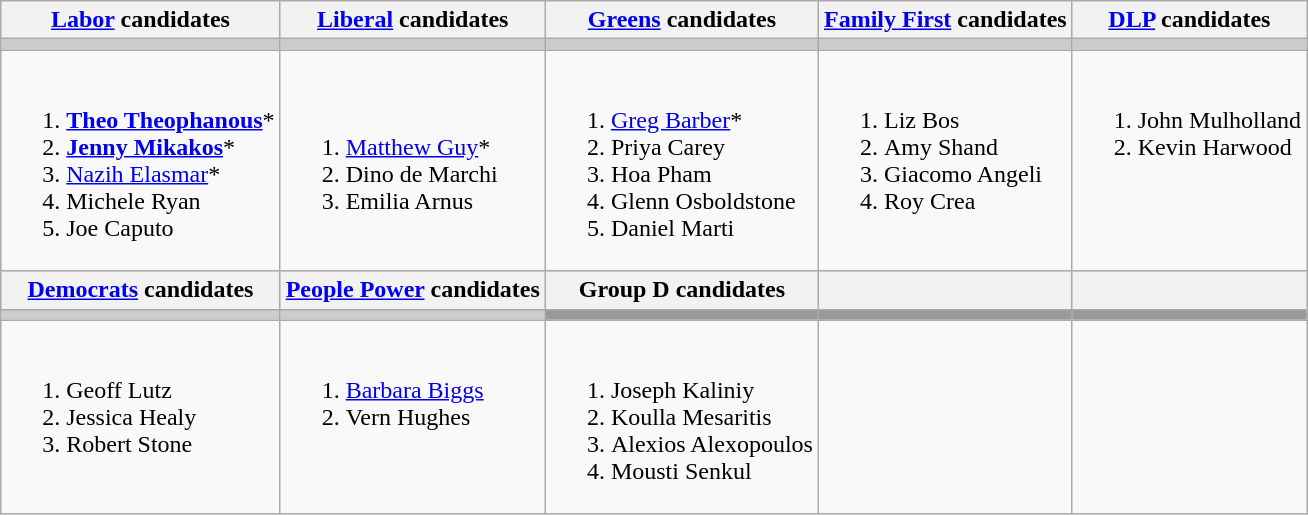<table class="wikitable">
<tr>
<th><a href='#'>Labor</a> candidates</th>
<th><a href='#'>Liberal</a> candidates</th>
<th><a href='#'>Greens</a> candidates</th>
<th><a href='#'>Family First</a> candidates</th>
<th><a href='#'>DLP</a> candidates</th>
</tr>
<tr bgcolor="#cccccc">
<td></td>
<td></td>
<td></td>
<td></td>
<td></td>
</tr>
<tr>
<td><br><ol><li><strong><a href='#'>Theo Theophanous</a></strong>*</li><li><strong><a href='#'>Jenny Mikakos</a></strong>*</li><li><a href='#'>Nazih Elasmar</a>*</li><li>Michele Ryan</li><li>Joe Caputo</li></ol></td>
<td><br><ol><li><a href='#'>Matthew Guy</a>*</li><li>Dino de Marchi</li><li>Emilia Arnus</li></ol></td>
<td><br><ol><li><a href='#'>Greg Barber</a>*</li><li>Priya Carey</li><li>Hoa Pham</li><li>Glenn Osboldstone</li><li>Daniel Marti</li></ol></td>
<td valign=top><br><ol><li>Liz Bos</li><li>Amy Shand</li><li>Giacomo Angeli</li><li>Roy Crea</li></ol></td>
<td valign=top><br><ol><li>John Mulholland</li><li>Kevin Harwood</li></ol></td>
</tr>
<tr bgcolor="#cccccc">
<th><a href='#'>Democrats</a> candidates</th>
<th><a href='#'>People Power</a> candidates</th>
<th>Group D candidates</th>
<th></th>
<th></th>
</tr>
<tr bgcolor="#cccccc">
<td></td>
<td></td>
<td bgcolor="#999999"></td>
<td bgcolor="#999999"></td>
<td bgcolor="#999999"></td>
</tr>
<tr>
<td valign=top><br><ol><li>Geoff Lutz</li><li>Jessica Healy</li><li>Robert Stone</li></ol></td>
<td valign=top><br><ol><li><a href='#'>Barbara Biggs</a></li><li>Vern Hughes</li></ol></td>
<td valign=top><br><ol><li>Joseph Kaliniy</li><li>Koulla Mesaritis</li><li>Alexios Alexopoulos</li><li>Mousti Senkul</li></ol></td>
<td valign=top></td>
<td valign=top></td>
</tr>
</table>
